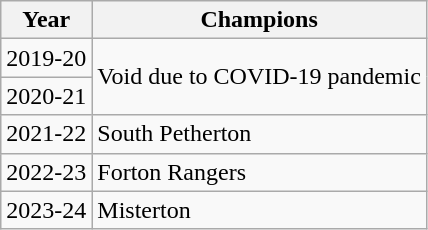<table class="wikitable">
<tr>
<th>Year</th>
<th>Champions</th>
</tr>
<tr>
<td>2019-20</td>
<td rowspan=2>Void due to COVID-19 pandemic</td>
</tr>
<tr>
<td>2020-21</td>
</tr>
<tr>
<td>2021-22</td>
<td>South Petherton</td>
</tr>
<tr>
<td>2022-23</td>
<td>Forton Rangers</td>
</tr>
<tr>
<td>2023-24</td>
<td>Misterton</td>
</tr>
</table>
